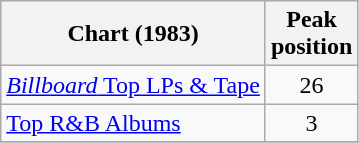<table class="wikitable">
<tr>
<th>Chart (1983)</th>
<th>Peak<br>position</th>
</tr>
<tr>
<td><a href='#'><em>Billboard</em> Top LPs & Tape</a></td>
<td align="center">26</td>
</tr>
<tr>
<td><a href='#'>Top R&B Albums</a></td>
<td align="center">3</td>
</tr>
<tr>
</tr>
</table>
